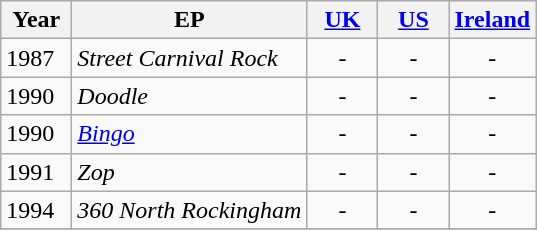<table class="wikitable">
<tr>
<th align="left" valign="top" width="40">Year</th>
<th align="left" valign="top">EP</th>
<th align="center" valign="top" width="40"><a href='#'>UK</a></th>
<th align="center" valign="top" width="40"><a href='#'>US</a></th>
<th align="center" valign="top" width="40"><a href='#'>Ireland</a></th>
</tr>
<tr>
<td align="left" valign="top">1987</td>
<td align="left" valign="top"><em>Street Carnival Rock</em></td>
<td align="center" valign="top">-</td>
<td align="center" valign="top">-</td>
<td align="center" valign="top">-</td>
</tr>
<tr>
<td align="left" valign="top">1990</td>
<td align="left" valign="top"><em>Doodle</em></td>
<td align="center" valign="top">-</td>
<td align="center" valign="top">-</td>
<td align="center" valign="top">-</td>
</tr>
<tr>
<td align="left" valign="top">1990</td>
<td align="left" valign="top"><em><a href='#'>Bingo</a></em></td>
<td align="center" valign="top">-</td>
<td align="center" valign="top">-</td>
<td align="center" valign="top">-</td>
</tr>
<tr>
<td align="left" valign="top">1991</td>
<td align="left" valign="top"><em>Zop</em></td>
<td align="center" valign="top">-</td>
<td align="center" valign="top">-</td>
<td align="center" valign="top">-</td>
</tr>
<tr>
<td align="left" valign="top">1994</td>
<td align="left" valign="top"><em>360 North Rockingham</em></td>
<td align="center" valign="top">-</td>
<td align="center" valign="top">-</td>
<td align="center" valign="top">-</td>
</tr>
<tr>
</tr>
</table>
